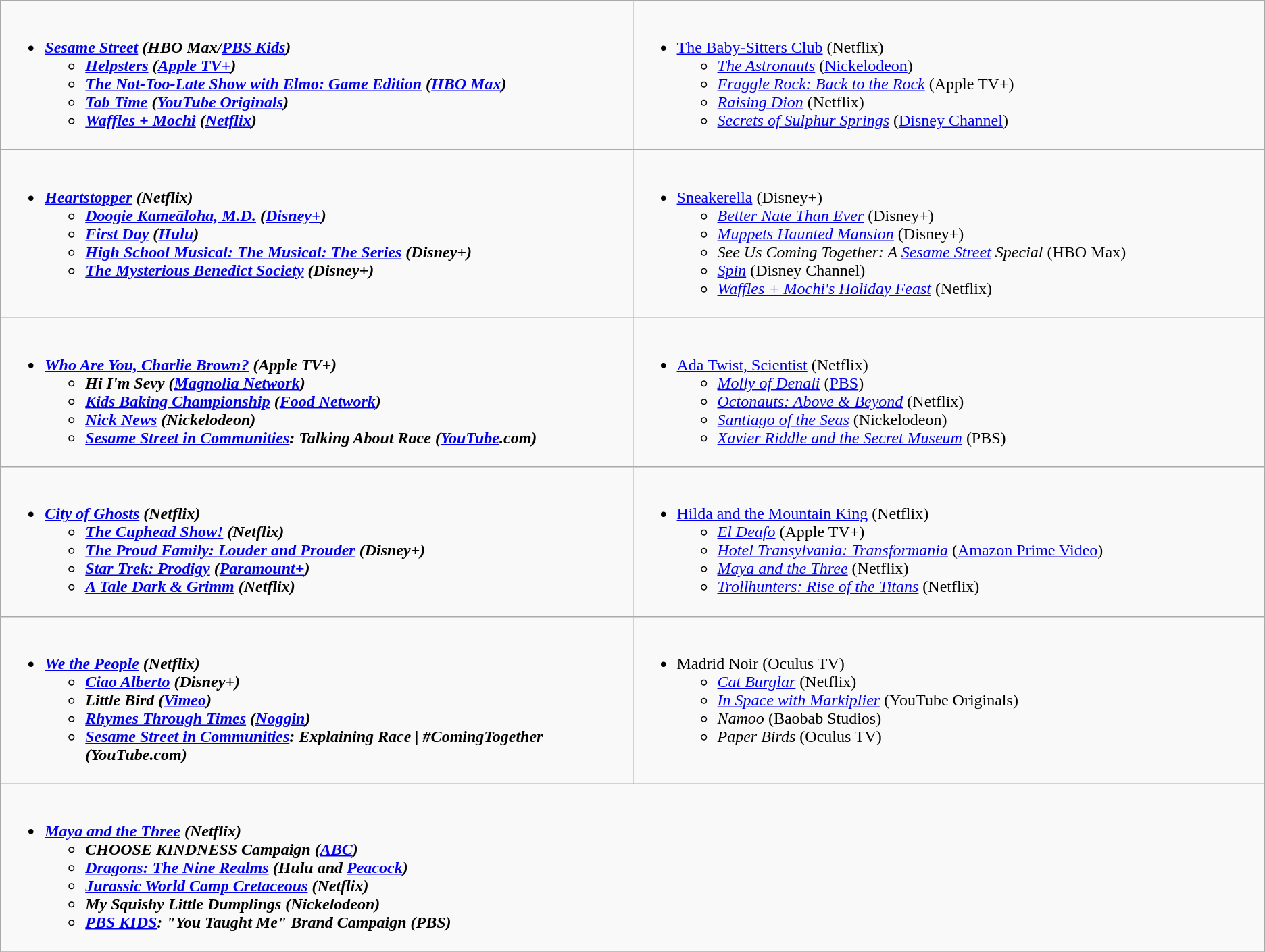<table class=wikitable>
<tr>
<td style="vertical-align:top;" width="50%"><br><ul><li><strong><em><a href='#'>Sesame Street</a><em> (HBO Max/<a href='#'>PBS Kids</a>)<strong><ul><li></em><a href='#'>Helpsters</a><em> (<a href='#'>Apple TV+</a>)</li><li></em><a href='#'>The Not-Too-Late Show with Elmo: Game Edition</a><em> (<a href='#'>HBO Max</a>)</li><li></em><a href='#'>Tab Time</a><em> (<a href='#'>YouTube Originals</a>)</li><li></em><a href='#'>Waffles + Mochi</a><em> (<a href='#'>Netflix</a>)</li></ul></li></ul></td>
<td style="vertical-align:top;" width="50%"><br><ul><li></em></strong><a href='#'>The Baby-Sitters Club</a></em> (Netflix)</strong><ul><li><em><a href='#'>The Astronauts</a></em> (<a href='#'>Nickelodeon</a>)</li><li><em><a href='#'>Fraggle Rock: Back to the Rock</a></em> (Apple TV+)</li><li><em><a href='#'>Raising Dion</a></em> (Netflix)</li><li><em><a href='#'>Secrets of Sulphur Springs</a></em> (<a href='#'>Disney Channel</a>)</li></ul></li></ul></td>
</tr>
<tr>
<td style="vertical-align:top;" width="50%"><br><ul><li><strong><em><a href='#'>Heartstopper</a><em> (Netflix)<strong><ul><li></em><a href='#'>Doogie Kameāloha, M.D.</a><em> (<a href='#'>Disney+</a>)</li><li></em><a href='#'>First Day</a><em> (<a href='#'>Hulu</a>)</li><li></em><a href='#'>High School Musical: The Musical: The Series</a><em> (Disney+)</li><li></em><a href='#'>The Mysterious Benedict Society</a><em> (Disney+)</li></ul></li></ul></td>
<td style="vertical-align:top;" width="50%"><br><ul><li></em></strong><a href='#'>Sneakerella</a></em> (Disney+)</strong><ul><li><em><a href='#'>Better Nate Than Ever</a></em> (Disney+)</li><li><em><a href='#'>Muppets Haunted Mansion</a></em> (Disney+)</li><li><em>See Us Coming Together: A <a href='#'>Sesame Street</a> Special</em> (HBO Max)</li><li><em><a href='#'>Spin</a></em> (Disney Channel)</li><li><em><a href='#'>Waffles + Mochi's Holiday Feast</a></em> (Netflix)</li></ul></li></ul></td>
</tr>
<tr>
<td style="vertical-align:top;" width="50%"><br><ul><li><strong><em><a href='#'>Who Are You, Charlie Brown?</a><em> (Apple TV+)<strong><ul><li></em>Hi I'm Sevy<em> (<a href='#'>Magnolia Network</a>)</li><li></em><a href='#'>Kids Baking Championship</a><em> (<a href='#'>Food Network</a>)</li><li></em><a href='#'>Nick News</a><em> (Nickelodeon)</li><li></em><a href='#'>Sesame Street in Communities</a>: Talking About Race<em> (<a href='#'>YouTube</a>.com)</li></ul></li></ul></td>
<td style="vertical-align:top;" width="50%"><br><ul><li></em></strong><a href='#'>Ada Twist, Scientist</a></em> (Netflix)</strong><ul><li><em><a href='#'>Molly of Denali</a></em> (<a href='#'>PBS</a>)</li><li><em><a href='#'>Octonauts: Above & Beyond</a></em> (Netflix)</li><li><em><a href='#'>Santiago of the Seas</a></em> (Nickelodeon)</li><li><em><a href='#'>Xavier Riddle and the Secret Museum</a></em> (PBS)</li></ul></li></ul></td>
</tr>
<tr>
<td style="vertical-align:top;" width="50%"><br><ul><li><strong><em><a href='#'>City of Ghosts</a><em> (Netflix)<strong><ul><li></em><a href='#'>The Cuphead Show!</a><em> (Netflix)</li><li></em><a href='#'>The Proud Family: Louder and Prouder</a><em> (Disney+)</li><li></em><a href='#'>Star Trek: Prodigy</a><em> (<a href='#'>Paramount+</a>)</li><li></em><a href='#'>A Tale Dark & Grimm</a><em> (Netflix)</li></ul></li></ul></td>
<td style="vertical-align:top;" width="50%"><br><ul><li></em></strong><a href='#'>Hilda and the Mountain King</a></em> (Netflix)</strong><ul><li><em><a href='#'>El Deafo</a></em> (Apple TV+)</li><li><em><a href='#'>Hotel Transylvania: Transformania</a></em> (<a href='#'>Amazon Prime Video</a>)</li><li><em><a href='#'>Maya and the Three</a></em> (Netflix)</li><li><em><a href='#'>Trollhunters: Rise of the Titans</a></em> (Netflix)</li></ul></li></ul></td>
</tr>
<tr>
<td style="vertical-align:top;" width="50%"><br><ul><li><strong><em><a href='#'>We the People</a><em> (Netflix)<strong><ul><li></em><a href='#'>Ciao Alberto</a><em> (Disney+)</li><li></em>Little Bird<em> (<a href='#'>Vimeo</a>)</li><li></em><a href='#'>Rhymes Through Times</a><em> (<a href='#'>Noggin</a>)</li><li></em><a href='#'>Sesame Street in Communities</a>: Explaining Race | #ComingTogether<em> (YouTube.com)</li></ul></li></ul></td>
<td style="vertical-align:top;" width="50%"><br><ul><li></em></strong>Madrid Noir</em> (Oculus TV)</strong><ul><li><em><a href='#'>Cat Burglar</a></em> (Netflix)</li><li><em><a href='#'>In Space with Markiplier</a></em> (YouTube Originals)</li><li><em>Namoo</em> (Baobab Studios)</li><li><em>Paper Birds</em> (Oculus TV)</li></ul></li></ul></td>
</tr>
<tr>
<td colspan="2" style="vertical-align:top;" width="50%"><br><ul><li><strong><em><a href='#'>Maya and the Three</a><em> (Netflix)<strong><ul><li></em>CHOOSE KINDNESS Campaign<em> (<a href='#'>ABC</a>)</li><li></em><a href='#'>Dragons: The Nine Realms</a><em> (Hulu and <a href='#'>Peacock</a>)</li><li></em><a href='#'>Jurassic World Camp Cretaceous</a><em> (Netflix)</li><li></em>My Squishy Little Dumplings<em> (Nickelodeon)</li><li><a href='#'>PBS KIDS</a>: "You Taught Me" Brand Campaign (PBS)</li></ul></li></ul></td>
</tr>
<tr>
</tr>
</table>
